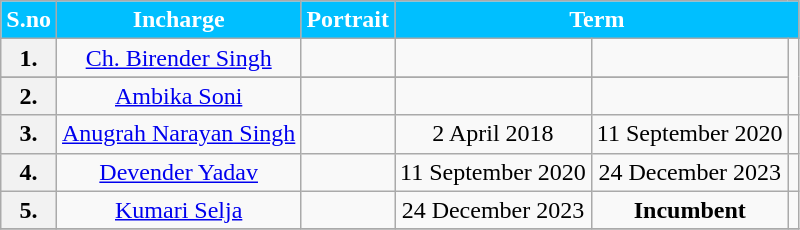<table class="wikitable sortable" style="text-align:center;">
<tr>
<th Style="background-color:#00BFFF; color:white">S.no</th>
<th Style="background-color:#00BFFF; color:white">Incharge</th>
<th Style="background-color:#00BFFF; color:white">Portrait</th>
<th Style="background-color:#00BFFF; color:white" colspan=3>Term</th>
</tr>
<tr>
<th>1.</th>
<td><a href='#'>Ch. Birender Singh</a></td>
<td></td>
<td></td>
<td></td>
</tr>
<tr>
</tr>
<tr>
<th>2.</th>
<td><a href='#'>Ambika Soni</a></td>
<td></td>
<td></td>
<td></td>
</tr>
<tr>
<th>3.</th>
<td><a href='#'>Anugrah Narayan Singh</a></td>
<td></td>
<td>2 April 2018</td>
<td>11 September 2020</td>
<td></td>
</tr>
<tr>
<th>4.</th>
<td><a href='#'>Devender Yadav</a></td>
<td></td>
<td>11 September 2020</td>
<td>24 December 2023</td>
<td></td>
</tr>
<tr>
<th>5.</th>
<td><a href='#'>Kumari Selja</a></td>
<td></td>
<td>24 December 2023</td>
<td><strong>Incumbent</strong></td>
<td></td>
</tr>
<tr>
</tr>
</table>
